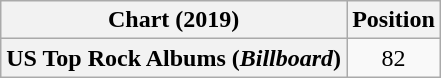<table class="wikitable plainrowheaders" style="text-align:center">
<tr>
<th scope="col">Chart (2019)</th>
<th scope="col">Position</th>
</tr>
<tr>
<th scope="row">US Top Rock Albums (<em>Billboard</em>)</th>
<td>82</td>
</tr>
</table>
